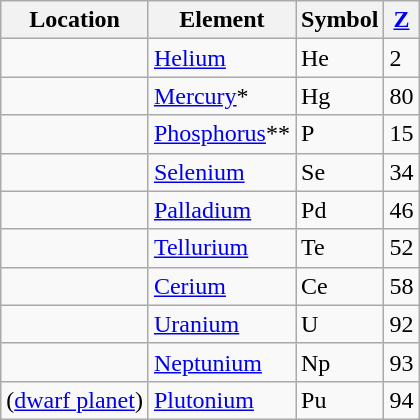<table class="wikitable sortable">
<tr>
<th>Location</th>
<th>Element</th>
<th>Symbol</th>
<th><a href='#'>Z</a></th>
</tr>
<tr>
<td></td>
<td><a href='#'>Helium</a></td>
<td>He</td>
<td>2</td>
</tr>
<tr>
<td></td>
<td><a href='#'>Mercury</a>*</td>
<td>Hg</td>
<td>80</td>
</tr>
<tr>
<td></td>
<td><a href='#'>Phosphorus</a>**</td>
<td>P</td>
<td>15</td>
</tr>
<tr>
<td></td>
<td><a href='#'>Selenium</a></td>
<td>Se</td>
<td>34</td>
</tr>
<tr>
<td></td>
<td><a href='#'>Palladium</a></td>
<td>Pd</td>
<td>46</td>
</tr>
<tr>
<td></td>
<td><a href='#'>Tellurium</a></td>
<td>Te</td>
<td>52</td>
</tr>
<tr>
<td></td>
<td><a href='#'>Cerium</a></td>
<td>Ce</td>
<td>58</td>
</tr>
<tr>
<td></td>
<td><a href='#'>Uranium</a></td>
<td>U</td>
<td>92</td>
</tr>
<tr>
<td></td>
<td><a href='#'>Neptunium</a></td>
<td>Np</td>
<td>93</td>
</tr>
<tr>
<td> (<a href='#'>dwarf planet</a>)</td>
<td><a href='#'>Plutonium</a></td>
<td>Pu</td>
<td>94</td>
</tr>
</table>
